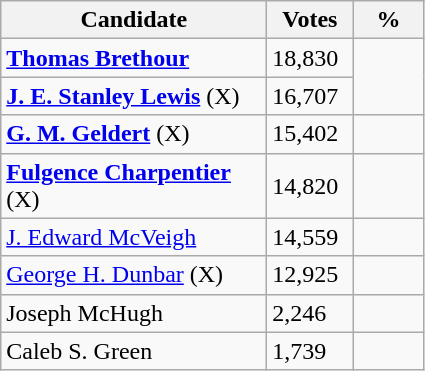<table class="wikitable">
<tr>
<th style="width: 170px">Candidate</th>
<th style="width: 50px">Votes</th>
<th style="width: 40px">%</th>
</tr>
<tr>
<td><strong><a href='#'>Thomas Brethour</a></strong></td>
<td>18,830</td>
</tr>
<tr>
<td><strong><a href='#'>J. E. Stanley Lewis</a></strong> (X)</td>
<td>16,707</td>
</tr>
<tr>
<td><strong><a href='#'>G. M. Geldert</a></strong> (X)</td>
<td>15,402</td>
<td></td>
</tr>
<tr>
<td><strong><a href='#'>Fulgence Charpentier</a></strong> (X)</td>
<td>14,820</td>
<td></td>
</tr>
<tr>
<td><a href='#'>J. Edward McVeigh</a></td>
<td>14,559</td>
<td></td>
</tr>
<tr>
<td><a href='#'>George H. Dunbar</a> (X)</td>
<td>12,925</td>
<td></td>
</tr>
<tr>
<td>Joseph McHugh</td>
<td>2,246</td>
<td></td>
</tr>
<tr>
<td>Caleb S. Green</td>
<td>1,739</td>
<td></td>
</tr>
</table>
